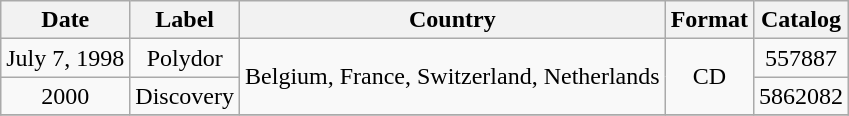<table class="wikitable" border="1">
<tr>
<th>Date</th>
<th>Label</th>
<th>Country</th>
<th>Format</th>
<th>Catalog</th>
</tr>
<tr>
<td align=center>July 7, 1998</td>
<td align=center>Polydor</td>
<td rowspan=2 align=center>Belgium, France, Switzerland, Netherlands</td>
<td rowspan=2 align=center>CD</td>
<td align=center>557887</td>
</tr>
<tr>
<td align=center>2000</td>
<td align=center>Discovery</td>
<td align=center>5862082</td>
</tr>
<tr>
</tr>
</table>
